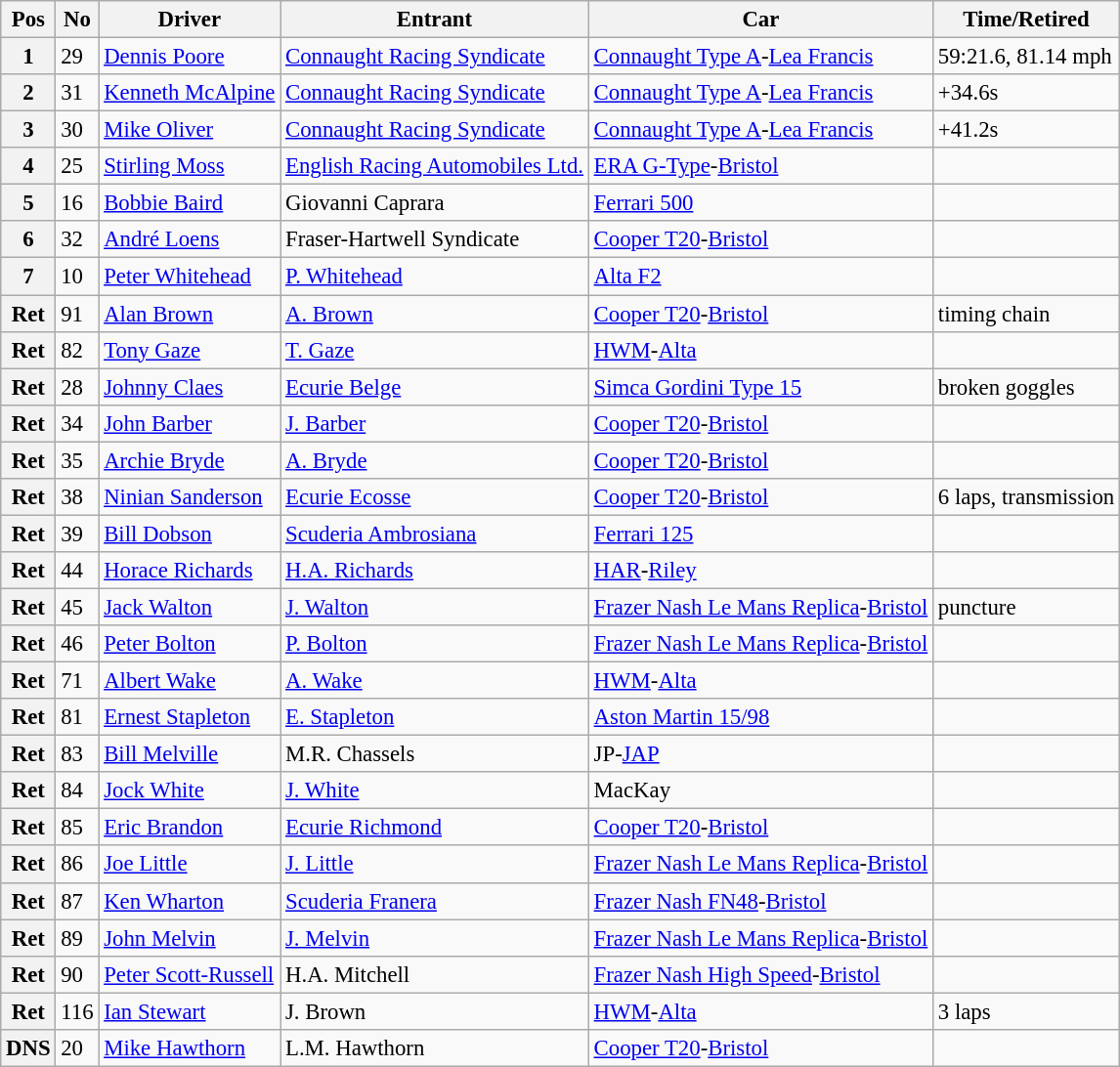<table class="wikitable" style="font-size: 95%;">
<tr>
<th>Pos</th>
<th>No</th>
<th>Driver</th>
<th>Entrant</th>
<th>Car</th>
<th>Time/Retired</th>
</tr>
<tr>
<th>1</th>
<td>29</td>
<td> <a href='#'>Dennis Poore</a></td>
<td><a href='#'>Connaught Racing Syndicate</a></td>
<td><a href='#'>Connaught Type A</a>-<a href='#'>Lea Francis</a></td>
<td>59:21.6, 81.14 mph</td>
</tr>
<tr>
<th>2</th>
<td>31</td>
<td> <a href='#'>Kenneth McAlpine</a></td>
<td><a href='#'>Connaught Racing Syndicate</a></td>
<td><a href='#'>Connaught Type A</a>-<a href='#'>Lea Francis</a></td>
<td>+34.6s</td>
</tr>
<tr>
<th>3</th>
<td>30</td>
<td> <a href='#'>Mike Oliver</a></td>
<td><a href='#'>Connaught Racing Syndicate</a></td>
<td><a href='#'>Connaught Type A</a>-<a href='#'>Lea Francis</a></td>
<td>+41.2s</td>
</tr>
<tr>
<th>4</th>
<td>25</td>
<td> <a href='#'>Stirling Moss</a></td>
<td><a href='#'>English Racing Automobiles Ltd.</a></td>
<td><a href='#'>ERA G-Type</a>-<a href='#'>Bristol</a></td>
<td></td>
</tr>
<tr>
<th>5</th>
<td>16</td>
<td> <a href='#'>Bobbie Baird</a></td>
<td>Giovanni Caprara</td>
<td><a href='#'>Ferrari 500</a></td>
<td></td>
</tr>
<tr>
<th>6</th>
<td>32</td>
<td> <a href='#'>André Loens</a></td>
<td>Fraser-Hartwell Syndicate</td>
<td><a href='#'>Cooper T20</a>-<a href='#'>Bristol</a></td>
<td></td>
</tr>
<tr>
<th>7</th>
<td>10</td>
<td> <a href='#'>Peter Whitehead</a></td>
<td><a href='#'>P. Whitehead</a></td>
<td><a href='#'>Alta F2</a></td>
<td></td>
</tr>
<tr>
<th>Ret</th>
<td>91</td>
<td> <a href='#'>Alan Brown</a></td>
<td><a href='#'>A. Brown</a></td>
<td><a href='#'>Cooper T20</a>-<a href='#'>Bristol</a></td>
<td>timing chain</td>
</tr>
<tr>
<th>Ret</th>
<td>82</td>
<td> <a href='#'>Tony Gaze</a></td>
<td><a href='#'>T. Gaze</a></td>
<td><a href='#'>HWM</a>-<a href='#'>Alta</a></td>
<td></td>
</tr>
<tr>
<th>Ret</th>
<td>28</td>
<td> <a href='#'>Johnny Claes</a></td>
<td><a href='#'>Ecurie Belge</a></td>
<td><a href='#'>Simca Gordini Type 15</a></td>
<td>broken goggles</td>
</tr>
<tr>
<th>Ret</th>
<td>34</td>
<td> <a href='#'>John Barber</a></td>
<td><a href='#'>J. Barber</a></td>
<td><a href='#'>Cooper T20</a>-<a href='#'>Bristol</a></td>
<td></td>
</tr>
<tr>
<th>Ret</th>
<td>35</td>
<td> <a href='#'>Archie Bryde</a></td>
<td><a href='#'>A. Bryde</a></td>
<td><a href='#'>Cooper T20</a>-<a href='#'>Bristol</a></td>
<td></td>
</tr>
<tr>
<th>Ret</th>
<td>38</td>
<td> <a href='#'>Ninian Sanderson</a></td>
<td><a href='#'>Ecurie Ecosse</a></td>
<td><a href='#'>Cooper T20</a>-<a href='#'>Bristol</a></td>
<td>6 laps, transmission</td>
</tr>
<tr>
<th>Ret</th>
<td>39</td>
<td> <a href='#'>Bill Dobson</a></td>
<td><a href='#'>Scuderia Ambrosiana</a></td>
<td><a href='#'>Ferrari 125</a></td>
<td></td>
</tr>
<tr>
<th>Ret</th>
<td>44</td>
<td> <a href='#'>Horace Richards</a></td>
<td><a href='#'>H.A. Richards</a></td>
<td><a href='#'>HAR</a>-<a href='#'>Riley</a></td>
<td></td>
</tr>
<tr>
<th>Ret</th>
<td>45</td>
<td> <a href='#'>Jack Walton</a></td>
<td><a href='#'>J. Walton</a></td>
<td><a href='#'>Frazer Nash Le Mans Replica</a>-<a href='#'>Bristol</a></td>
<td>puncture</td>
</tr>
<tr>
<th>Ret</th>
<td>46</td>
<td> <a href='#'>Peter Bolton</a></td>
<td><a href='#'>P. Bolton</a></td>
<td><a href='#'>Frazer Nash Le Mans Replica</a>-<a href='#'>Bristol</a></td>
<td></td>
</tr>
<tr>
<th>Ret</th>
<td>71</td>
<td> <a href='#'>Albert Wake</a></td>
<td><a href='#'>A. Wake</a></td>
<td><a href='#'>HWM</a>-<a href='#'>Alta</a></td>
<td></td>
</tr>
<tr>
<th>Ret</th>
<td>81</td>
<td> <a href='#'>Ernest Stapleton</a></td>
<td><a href='#'>E. Stapleton</a></td>
<td><a href='#'>Aston Martin 15/98</a></td>
<td></td>
</tr>
<tr>
<th>Ret</th>
<td>83</td>
<td> <a href='#'>Bill Melville</a></td>
<td>M.R. Chassels</td>
<td>JP-<a href='#'>JAP</a></td>
<td></td>
</tr>
<tr>
<th>Ret</th>
<td>84</td>
<td> <a href='#'>Jock White</a></td>
<td><a href='#'>J. White</a></td>
<td>MacKay</td>
<td></td>
</tr>
<tr>
<th>Ret</th>
<td>85</td>
<td> <a href='#'>Eric Brandon</a></td>
<td><a href='#'>Ecurie Richmond</a></td>
<td><a href='#'>Cooper T20</a>-<a href='#'>Bristol</a></td>
<td></td>
</tr>
<tr>
<th>Ret</th>
<td>86</td>
<td> <a href='#'>Joe Little</a></td>
<td><a href='#'>J. Little</a></td>
<td><a href='#'>Frazer Nash Le Mans Replica</a>-<a href='#'>Bristol</a></td>
<td></td>
</tr>
<tr>
<th>Ret</th>
<td>87</td>
<td> <a href='#'>Ken Wharton</a></td>
<td><a href='#'>Scuderia Franera</a></td>
<td><a href='#'>Frazer Nash FN48</a>-<a href='#'>Bristol</a></td>
<td></td>
</tr>
<tr>
<th>Ret</th>
<td>89</td>
<td> <a href='#'>John Melvin</a></td>
<td><a href='#'>J. Melvin</a></td>
<td><a href='#'>Frazer Nash Le Mans Replica</a>-<a href='#'>Bristol</a></td>
<td></td>
</tr>
<tr>
<th>Ret</th>
<td>90</td>
<td> <a href='#'>Peter Scott-Russell</a></td>
<td>H.A. Mitchell</td>
<td><a href='#'>Frazer Nash High Speed</a>-<a href='#'>Bristol</a></td>
<td></td>
</tr>
<tr>
<th>Ret</th>
<td>116</td>
<td> <a href='#'>Ian Stewart</a></td>
<td>J. Brown</td>
<td><a href='#'>HWM</a>-<a href='#'>Alta</a></td>
<td>3 laps</td>
</tr>
<tr>
<th>DNS</th>
<td>20</td>
<td> <a href='#'>Mike Hawthorn</a></td>
<td>L.M. Hawthorn</td>
<td><a href='#'>Cooper T20</a>-<a href='#'>Bristol</a></td>
<td></td>
</tr>
</table>
